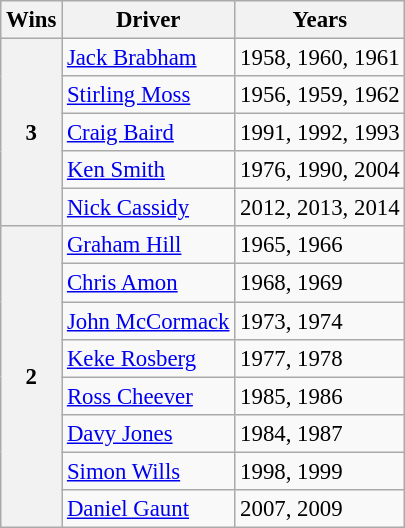<table class="wikitable" style="font-size: 95%;">
<tr>
<th>Wins</th>
<th>Driver</th>
<th>Years</th>
</tr>
<tr>
<th rowspan="5">3</th>
<td> <a href='#'>Jack Brabham</a></td>
<td>1958, 1960, 1961</td>
</tr>
<tr>
<td> <a href='#'>Stirling Moss</a></td>
<td>1956, 1959, 1962</td>
</tr>
<tr>
<td> <a href='#'>Craig Baird</a></td>
<td>1991, 1992, 1993</td>
</tr>
<tr>
<td> <a href='#'>Ken Smith</a></td>
<td>1976, 1990, 2004</td>
</tr>
<tr>
<td> <a href='#'>Nick Cassidy</a></td>
<td>2012, 2013, 2014</td>
</tr>
<tr>
<th rowspan="8">2</th>
<td> <a href='#'>Graham Hill</a></td>
<td>1965, 1966</td>
</tr>
<tr>
<td> <a href='#'>Chris Amon</a></td>
<td>1968, 1969</td>
</tr>
<tr>
<td> <a href='#'>John McCormack</a></td>
<td>1973, 1974</td>
</tr>
<tr>
<td> <a href='#'>Keke Rosberg</a></td>
<td>1977, 1978</td>
</tr>
<tr>
<td> <a href='#'>Ross Cheever</a></td>
<td>1985, 1986</td>
</tr>
<tr>
<td> <a href='#'>Davy Jones</a></td>
<td>1984, 1987</td>
</tr>
<tr>
<td> <a href='#'>Simon Wills</a></td>
<td>1998, 1999</td>
</tr>
<tr>
<td> <a href='#'>Daniel Gaunt</a></td>
<td>2007, 2009</td>
</tr>
</table>
